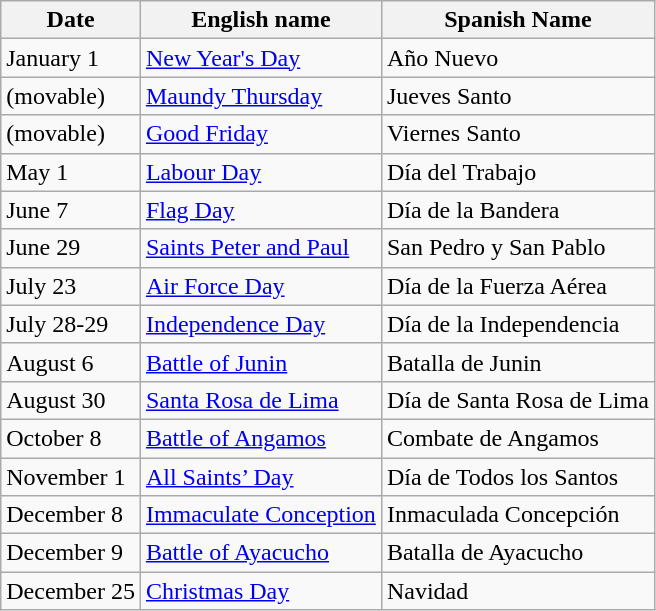<table class="wikitable">
<tr>
<th><strong>Date</strong></th>
<th><strong>English name</strong></th>
<th><strong>Spanish Name</strong></th>
</tr>
<tr>
<td>January 1</td>
<td><a href='#'>New Year's Day</a></td>
<td>Año Nuevo</td>
</tr>
<tr>
<td>(movable)</td>
<td><a href='#'>Maundy Thursday</a></td>
<td>Jueves Santo</td>
</tr>
<tr>
<td>(movable)</td>
<td><a href='#'>Good Friday</a></td>
<td>Viernes Santo</td>
</tr>
<tr>
<td>May 1</td>
<td><a href='#'>Labour Day</a></td>
<td>Día del Trabajo</td>
</tr>
<tr>
<td>June 7</td>
<td><a href='#'>Flag Day</a></td>
<td>Día de la Bandera</td>
</tr>
<tr>
<td>June 29</td>
<td><a href='#'>Saints Peter and Paul</a></td>
<td>San Pedro y San Pablo</td>
</tr>
<tr>
<td>July 23</td>
<td><a href='#'>Air Force Day</a></td>
<td>Día de la Fuerza Aérea</td>
</tr>
<tr>
<td>July 28-29</td>
<td><a href='#'>Independence Day</a></td>
<td>Día de la Independencia</td>
</tr>
<tr>
<td>August 6</td>
<td><a href='#'>Battle of Junin</a></td>
<td>Batalla de Junin</td>
</tr>
<tr>
<td>August 30</td>
<td><a href='#'>Santa Rosa de Lima</a></td>
<td>Día de Santa Rosa de Lima</td>
</tr>
<tr>
<td>October 8</td>
<td><a href='#'>Battle of Angamos</a></td>
<td>Combate de Angamos</td>
</tr>
<tr>
<td>November 1</td>
<td><a href='#'>All Saints’ Day</a></td>
<td>Día de Todos los Santos</td>
</tr>
<tr>
<td>December 8</td>
<td><a href='#'>Immaculate Conception</a></td>
<td>Inmaculada Concepción</td>
</tr>
<tr>
<td>December 9</td>
<td><a href='#'>Battle of Ayacucho</a></td>
<td>Batalla de Ayacucho</td>
</tr>
<tr>
<td>December 25</td>
<td><a href='#'>Christmas Day</a></td>
<td>Navidad</td>
</tr>
</table>
